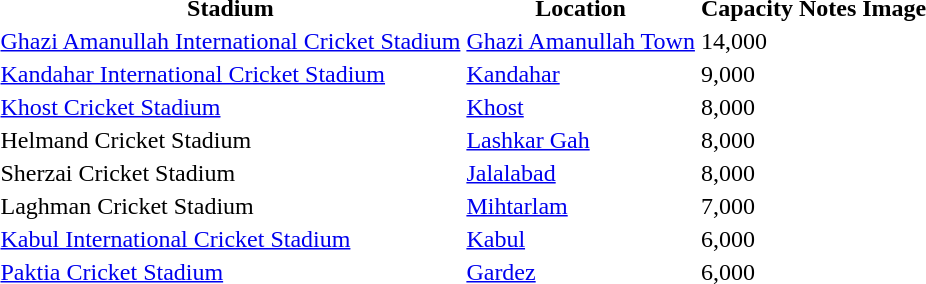<table class>
<tr>
<th>Stadium</th>
<th>Location</th>
<th>Capacity</th>
<th>Notes</th>
<th>Image</th>
</tr>
<tr>
<td><a href='#'>Ghazi Amanullah International Cricket Stadium</a></td>
<td><a href='#'>Ghazi Amanullah Town</a></td>
<td>14,000</td>
<td></td>
<td></td>
</tr>
<tr>
<td><a href='#'>Kandahar International Cricket Stadium</a></td>
<td><a href='#'>Kandahar</a></td>
<td>9,000</td>
<td></td>
<td></td>
</tr>
<tr>
<td><a href='#'>Khost Cricket Stadium</a></td>
<td><a href='#'>Khost</a></td>
<td>8,000</td>
<td></td>
<td></td>
</tr>
<tr>
<td>Helmand Cricket Stadium</td>
<td><a href='#'>Lashkar Gah</a></td>
<td>8,000</td>
<td></td>
<td></td>
</tr>
<tr>
<td>Sherzai Cricket Stadium</td>
<td><a href='#'>Jalalabad</a></td>
<td>8,000</td>
<td></td>
<td></td>
</tr>
<tr>
<td>Laghman Cricket Stadium</td>
<td><a href='#'>Mihtarlam</a></td>
<td>7,000</td>
<td></td>
<td></td>
</tr>
<tr>
<td><a href='#'>Kabul International Cricket Stadium</a></td>
<td><a href='#'>Kabul</a></td>
<td>6,000</td>
<td></td>
<td></td>
</tr>
<tr>
<td><a href='#'>Paktia Cricket Stadium</a></td>
<td><a href='#'>Gardez</a></td>
<td>6,000</td>
<td></td>
<td></td>
</tr>
</table>
